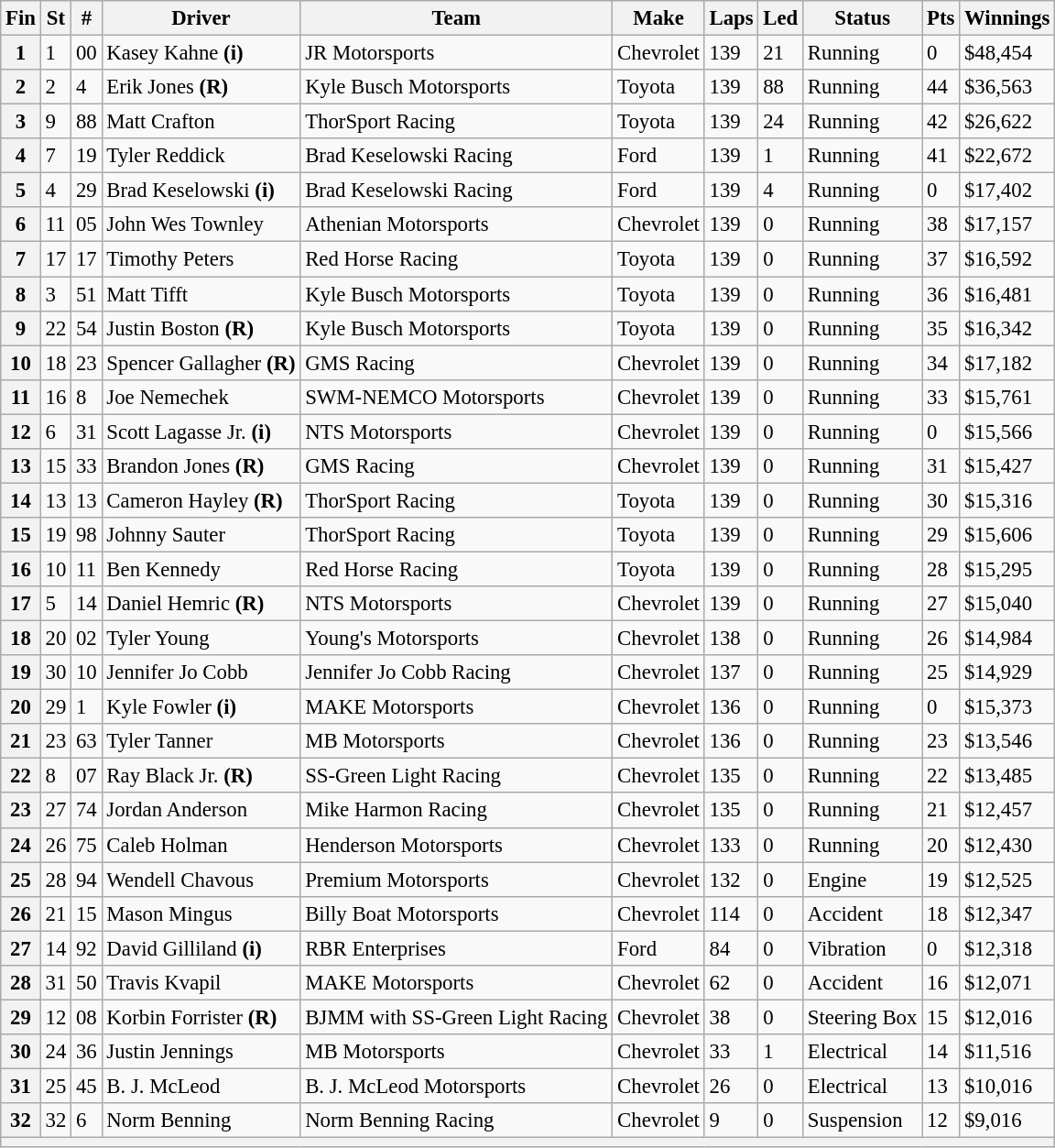<table class="wikitable" style="font-size:95%">
<tr>
<th>Fin</th>
<th>St</th>
<th>#</th>
<th>Driver</th>
<th>Team</th>
<th>Make</th>
<th>Laps</th>
<th>Led</th>
<th>Status</th>
<th>Pts</th>
<th>Winnings</th>
</tr>
<tr>
<th>1</th>
<td>1</td>
<td>00</td>
<td>Kasey Kahne <strong>(i)</strong></td>
<td>JR Motorsports</td>
<td>Chevrolet</td>
<td>139</td>
<td>21</td>
<td>Running</td>
<td>0</td>
<td>$48,454</td>
</tr>
<tr>
<th>2</th>
<td>2</td>
<td>4</td>
<td>Erik Jones <strong>(R)</strong></td>
<td>Kyle Busch Motorsports</td>
<td>Toyota</td>
<td>139</td>
<td>88</td>
<td>Running</td>
<td>44</td>
<td>$36,563</td>
</tr>
<tr>
<th>3</th>
<td>9</td>
<td>88</td>
<td>Matt Crafton</td>
<td>ThorSport Racing</td>
<td>Toyota</td>
<td>139</td>
<td>24</td>
<td>Running</td>
<td>42</td>
<td>$26,622</td>
</tr>
<tr>
<th>4</th>
<td>7</td>
<td>19</td>
<td>Tyler Reddick</td>
<td>Brad Keselowski Racing</td>
<td>Ford</td>
<td>139</td>
<td>1</td>
<td>Running</td>
<td>41</td>
<td>$22,672</td>
</tr>
<tr>
<th>5</th>
<td>4</td>
<td>29</td>
<td>Brad Keselowski <strong>(i)</strong></td>
<td>Brad Keselowski Racing</td>
<td>Ford</td>
<td>139</td>
<td>4</td>
<td>Running</td>
<td>0</td>
<td>$17,402</td>
</tr>
<tr>
<th>6</th>
<td>11</td>
<td>05</td>
<td>John Wes Townley</td>
<td>Athenian Motorsports</td>
<td>Chevrolet</td>
<td>139</td>
<td>0</td>
<td>Running</td>
<td>38</td>
<td>$17,157</td>
</tr>
<tr>
<th>7</th>
<td>17</td>
<td>17</td>
<td>Timothy Peters</td>
<td>Red Horse Racing</td>
<td>Toyota</td>
<td>139</td>
<td>0</td>
<td>Running</td>
<td>37</td>
<td>$16,592</td>
</tr>
<tr>
<th>8</th>
<td>3</td>
<td>51</td>
<td>Matt Tifft</td>
<td>Kyle Busch Motorsports</td>
<td>Toyota</td>
<td>139</td>
<td>0</td>
<td>Running</td>
<td>36</td>
<td>$16,481</td>
</tr>
<tr>
<th>9</th>
<td>22</td>
<td>54</td>
<td>Justin Boston <strong>(R)</strong></td>
<td>Kyle Busch Motorsports</td>
<td>Toyota</td>
<td>139</td>
<td>0</td>
<td>Running</td>
<td>35</td>
<td>$16,342</td>
</tr>
<tr>
<th>10</th>
<td>18</td>
<td>23</td>
<td>Spencer Gallagher <strong>(R)</strong></td>
<td>GMS Racing</td>
<td>Chevrolet</td>
<td>139</td>
<td>0</td>
<td>Running</td>
<td>34</td>
<td>$17,182</td>
</tr>
<tr>
<th>11</th>
<td>16</td>
<td>8</td>
<td>Joe Nemechek</td>
<td>SWM-NEMCO Motorsports</td>
<td>Chevrolet</td>
<td>139</td>
<td>0</td>
<td>Running</td>
<td>33</td>
<td>$15,761</td>
</tr>
<tr>
<th>12</th>
<td>6</td>
<td>31</td>
<td>Scott Lagasse Jr. <strong>(i)</strong></td>
<td>NTS Motorsports</td>
<td>Chevrolet</td>
<td>139</td>
<td>0</td>
<td>Running</td>
<td>0</td>
<td>$15,566</td>
</tr>
<tr>
<th>13</th>
<td>15</td>
<td>33</td>
<td>Brandon Jones <strong>(R)</strong></td>
<td>GMS Racing</td>
<td>Chevrolet</td>
<td>139</td>
<td>0</td>
<td>Running</td>
<td>31</td>
<td>$15,427</td>
</tr>
<tr>
<th>14</th>
<td>13</td>
<td>13</td>
<td>Cameron Hayley <strong>(R)</strong></td>
<td>ThorSport Racing</td>
<td>Toyota</td>
<td>139</td>
<td>0</td>
<td>Running</td>
<td>30</td>
<td>$15,316</td>
</tr>
<tr>
<th>15</th>
<td>19</td>
<td>98</td>
<td>Johnny Sauter</td>
<td>ThorSport Racing</td>
<td>Toyota</td>
<td>139</td>
<td>0</td>
<td>Running</td>
<td>29</td>
<td>$15,606</td>
</tr>
<tr>
<th>16</th>
<td>10</td>
<td>11</td>
<td>Ben Kennedy</td>
<td>Red Horse Racing</td>
<td>Toyota</td>
<td>139</td>
<td>0</td>
<td>Running</td>
<td>28</td>
<td>$15,295</td>
</tr>
<tr>
<th>17</th>
<td>5</td>
<td>14</td>
<td>Daniel Hemric <strong>(R)</strong></td>
<td>NTS Motorsports</td>
<td>Chevrolet</td>
<td>139</td>
<td>0</td>
<td>Running</td>
<td>27</td>
<td>$15,040</td>
</tr>
<tr>
<th>18</th>
<td>20</td>
<td>02</td>
<td>Tyler Young</td>
<td>Young's Motorsports</td>
<td>Chevrolet</td>
<td>138</td>
<td>0</td>
<td>Running</td>
<td>26</td>
<td>$14,984</td>
</tr>
<tr>
<th>19</th>
<td>30</td>
<td>10</td>
<td>Jennifer Jo Cobb</td>
<td>Jennifer Jo Cobb Racing</td>
<td>Chevrolet</td>
<td>137</td>
<td>0</td>
<td>Running</td>
<td>25</td>
<td>$14,929</td>
</tr>
<tr>
<th>20</th>
<td>29</td>
<td>1</td>
<td>Kyle Fowler <strong>(i)</strong></td>
<td>MAKE Motorsports</td>
<td>Chevrolet</td>
<td>136</td>
<td>0</td>
<td>Running</td>
<td>0</td>
<td>$15,373</td>
</tr>
<tr>
<th>21</th>
<td>23</td>
<td>63</td>
<td>Tyler Tanner</td>
<td>MB Motorsports</td>
<td>Chevrolet</td>
<td>136</td>
<td>0</td>
<td>Running</td>
<td>23</td>
<td>$13,546</td>
</tr>
<tr>
<th>22</th>
<td>8</td>
<td>07</td>
<td>Ray Black Jr. <strong>(R)</strong></td>
<td>SS-Green Light Racing</td>
<td>Chevrolet</td>
<td>135</td>
<td>0</td>
<td>Running</td>
<td>22</td>
<td>$13,485</td>
</tr>
<tr>
<th>23</th>
<td>27</td>
<td>74</td>
<td>Jordan Anderson</td>
<td>Mike Harmon Racing</td>
<td>Chevrolet</td>
<td>135</td>
<td>0</td>
<td>Running</td>
<td>21</td>
<td>$12,457</td>
</tr>
<tr>
<th>24</th>
<td>26</td>
<td>75</td>
<td>Caleb Holman</td>
<td>Henderson Motorsports</td>
<td>Chevrolet</td>
<td>133</td>
<td>0</td>
<td>Running</td>
<td>20</td>
<td>$12,430</td>
</tr>
<tr>
<th>25</th>
<td>28</td>
<td>94</td>
<td>Wendell Chavous</td>
<td>Premium Motorsports</td>
<td>Chevrolet</td>
<td>132</td>
<td>0</td>
<td>Engine</td>
<td>19</td>
<td>$12,525</td>
</tr>
<tr>
<th>26</th>
<td>21</td>
<td>15</td>
<td>Mason Mingus</td>
<td>Billy Boat Motorsports</td>
<td>Chevrolet</td>
<td>114</td>
<td>0</td>
<td>Accident</td>
<td>18</td>
<td>$12,347</td>
</tr>
<tr>
<th>27</th>
<td>14</td>
<td>92</td>
<td>David Gilliland <strong>(i)</strong></td>
<td>RBR Enterprises</td>
<td>Ford</td>
<td>84</td>
<td>0</td>
<td>Vibration</td>
<td>0</td>
<td>$12,318</td>
</tr>
<tr>
<th>28</th>
<td>31</td>
<td>50</td>
<td>Travis Kvapil</td>
<td>MAKE Motorsports</td>
<td>Chevrolet</td>
<td>62</td>
<td>0</td>
<td>Accident</td>
<td>16</td>
<td>$12,071</td>
</tr>
<tr>
<th>29</th>
<td>12</td>
<td>08</td>
<td>Korbin Forrister <strong>(R)</strong></td>
<td>BJMM with SS-Green Light Racing</td>
<td>Chevrolet</td>
<td>38</td>
<td>0</td>
<td>Steering Box</td>
<td>15</td>
<td>$12,016</td>
</tr>
<tr>
<th>30</th>
<td>24</td>
<td>36</td>
<td>Justin Jennings</td>
<td>MB Motorsports</td>
<td>Chevrolet</td>
<td>33</td>
<td>1</td>
<td>Electrical</td>
<td>14</td>
<td>$11,516</td>
</tr>
<tr>
<th>31</th>
<td>25</td>
<td>45</td>
<td>B. J. McLeod</td>
<td>B. J. McLeod Motorsports</td>
<td>Chevrolet</td>
<td>26</td>
<td>0</td>
<td>Electrical</td>
<td>13</td>
<td>$10,016</td>
</tr>
<tr>
<th>32</th>
<td>32</td>
<td>6</td>
<td>Norm Benning</td>
<td>Norm Benning Racing</td>
<td>Chevrolet</td>
<td>9</td>
<td>0</td>
<td>Suspension</td>
<td>12</td>
<td>$9,016</td>
</tr>
<tr>
<th colspan="11"></th>
</tr>
</table>
